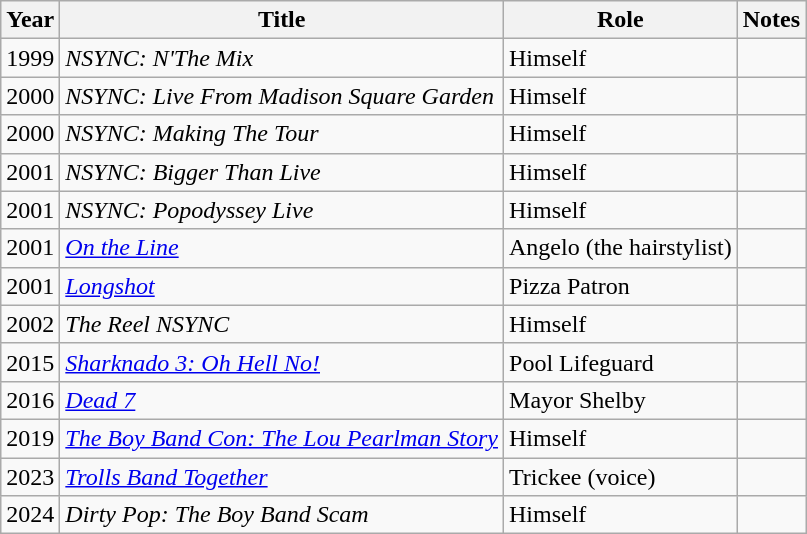<table class="wikitable sortable">
<tr>
<th>Year</th>
<th>Title</th>
<th>Role</th>
<th>Notes</th>
</tr>
<tr>
<td>1999</td>
<td><em>NSYNC: N'The Mix</em></td>
<td>Himself</td>
<td></td>
</tr>
<tr>
<td>2000</td>
<td><em>NSYNC: Live From Madison Square Garden</em></td>
<td>Himself</td>
<td></td>
</tr>
<tr>
<td>2000</td>
<td><em>NSYNC: Making The Tour</em></td>
<td>Himself</td>
<td></td>
</tr>
<tr>
<td>2001</td>
<td><em>NSYNC: Bigger Than Live</em></td>
<td>Himself</td>
<td></td>
</tr>
<tr>
<td>2001</td>
<td><em>NSYNC: Popodyssey Live</em></td>
<td>Himself</td>
<td></td>
</tr>
<tr>
<td>2001</td>
<td><em><a href='#'>On the Line</a></em></td>
<td>Angelo (the hairstylist)</td>
<td></td>
</tr>
<tr>
<td>2001</td>
<td><em><a href='#'>Longshot</a></em></td>
<td>Pizza Patron</td>
<td></td>
</tr>
<tr>
<td>2002</td>
<td><em>The Reel NSYNC</em></td>
<td>Himself</td>
<td></td>
</tr>
<tr>
<td>2015</td>
<td><em><a href='#'>Sharknado 3: Oh Hell No!</a></em></td>
<td>Pool Lifeguard</td>
<td></td>
</tr>
<tr>
<td>2016</td>
<td><em><a href='#'>Dead 7</a></em></td>
<td>Mayor Shelby</td>
<td></td>
</tr>
<tr>
<td>2019</td>
<td><em><a href='#'>The Boy Band Con: The Lou Pearlman Story</a></em></td>
<td>Himself</td>
<td></td>
</tr>
<tr>
<td>2023</td>
<td><em><a href='#'>Trolls Band Together</a></em></td>
<td>Trickee (voice)</td>
<td></td>
</tr>
<tr>
<td>2024</td>
<td><em>Dirty Pop: The Boy Band Scam</em></td>
<td>Himself</td>
<td></td>
</tr>
</table>
